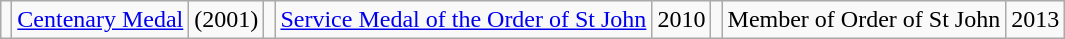<table class="wikitable">
<tr>
<td></td>
<td><a href='#'>Centenary Medal</a></td>
<td>(2001)</td>
<td></td>
<td><a href='#'>Service Medal of the Order of St John</a></td>
<td>2010</td>
<td></td>
<td>Member of Order of St John</td>
<td>2013</td>
</tr>
</table>
